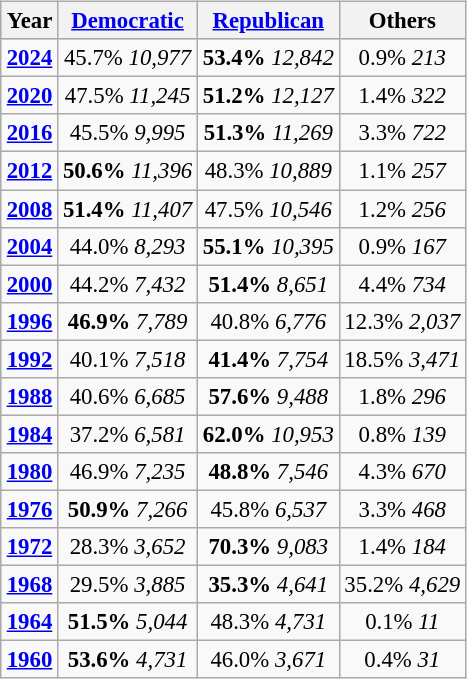<table class="wikitable"  style="float:right; font-size:95%;">
<tr style="background:lightgrey;">
<th>Year</th>
<th><a href='#'>Democratic</a></th>
<th><a href='#'>Republican</a></th>
<th>Others</th>
</tr>
<tr>
<td align="center" ><strong><a href='#'>2024</a></strong></td>
<td align="center" >45.7% <em>10,977</em></td>
<td align="center" ><strong>53.4%</strong> <em>12,842</em></td>
<td align="center" >0.9% <em>213</em></td>
</tr>
<tr>
<td align="center" ><strong><a href='#'>2020</a></strong></td>
<td align="center" >47.5% <em>11,245</em></td>
<td align="center" ><strong>51.2%</strong> <em>12,127</em></td>
<td align="center" >1.4% <em>322</em></td>
</tr>
<tr>
<td align="center" ><strong><a href='#'>2016</a></strong></td>
<td align="center" >45.5% <em>9,995</em></td>
<td align="center" ><strong>51.3%</strong> <em>11,269</em></td>
<td align="center" >3.3% <em>722</em></td>
</tr>
<tr>
<td align="center" ><strong><a href='#'>2012</a></strong></td>
<td align="center" ><strong>50.6%</strong> <em>11,396</em></td>
<td align="center" >48.3% <em>10,889</em></td>
<td align="center" >1.1% <em>257</em></td>
</tr>
<tr>
<td align="center" ><strong><a href='#'>2008</a></strong></td>
<td align="center" ><strong>51.4%</strong> <em>11,407</em></td>
<td align="center" >47.5% <em>10,546</em></td>
<td align="center" >1.2% <em>256</em></td>
</tr>
<tr>
<td align="center" ><strong><a href='#'>2004</a></strong></td>
<td align="center" >44.0% <em>8,293</em></td>
<td align="center" ><strong>55.1%</strong> <em>10,395</em></td>
<td align="center" >0.9% <em>167</em></td>
</tr>
<tr>
<td align="center" ><strong><a href='#'>2000</a></strong></td>
<td align="center" >44.2% <em>7,432</em></td>
<td align="center" ><strong>51.4%</strong> <em>8,651</em></td>
<td align="center" >4.4% <em>734</em></td>
</tr>
<tr>
<td align="center" ><strong><a href='#'>1996</a></strong></td>
<td align="center" ><strong>46.9%</strong> <em>7,789</em></td>
<td align="center" >40.8% <em>6,776</em></td>
<td align="center" >12.3% <em>2,037</em></td>
</tr>
<tr>
<td align="center" ><strong><a href='#'>1992</a></strong></td>
<td align="center" >40.1% <em>7,518</em></td>
<td align="center" ><strong>41.4%</strong> <em>7,754</em></td>
<td align="center" >18.5% <em>3,471</em></td>
</tr>
<tr>
<td align="center" ><strong><a href='#'>1988</a></strong></td>
<td align="center" >40.6% <em>6,685</em></td>
<td align="center" ><strong>57.6%</strong> <em>9,488</em></td>
<td align="center" >1.8% <em>296</em></td>
</tr>
<tr>
<td align="center" ><strong><a href='#'>1984</a></strong></td>
<td align="center" >37.2% <em>6,581</em></td>
<td align="center" ><strong>62.0%</strong> <em>10,953</em></td>
<td align="center" >0.8% <em>139</em></td>
</tr>
<tr>
<td align="center" ><strong><a href='#'>1980</a></strong></td>
<td align="center" >46.9% <em>7,235</em></td>
<td align="center" ><strong>48.8%</strong> <em>7,546</em></td>
<td align="center" >4.3% <em>670</em></td>
</tr>
<tr>
<td align="center" ><strong><a href='#'>1976</a></strong></td>
<td align="center" ><strong>50.9%</strong> <em>7,266</em></td>
<td align="center" >45.8% <em>6,537</em></td>
<td align="center" >3.3% <em>468</em></td>
</tr>
<tr>
<td align="center" ><strong><a href='#'>1972</a></strong></td>
<td align="center" >28.3% <em>3,652</em></td>
<td align="center" ><strong>70.3%</strong> <em>9,083</em></td>
<td align="center" >1.4% <em>184</em></td>
</tr>
<tr>
<td align="center" ><strong><a href='#'>1968</a></strong></td>
<td align="center" >29.5% <em>3,885</em></td>
<td align="center" ><strong>35.3%</strong> <em>4,641</em></td>
<td align="center" >35.2% <em>4,629</em></td>
</tr>
<tr>
<td align="center" ><strong><a href='#'>1964</a></strong></td>
<td align="center" ><strong>51.5%</strong> <em>5,044</em></td>
<td align="center" >48.3% <em>4,731</em></td>
<td align="center" >0.1% <em>11</em></td>
</tr>
<tr>
<td align="center" ><strong><a href='#'>1960</a></strong></td>
<td align="center" ><strong>53.6%</strong> <em>4,731</em></td>
<td align="center" >46.0% <em>3,671</em></td>
<td align="center" >0.4% <em>31</em></td>
</tr>
</table>
